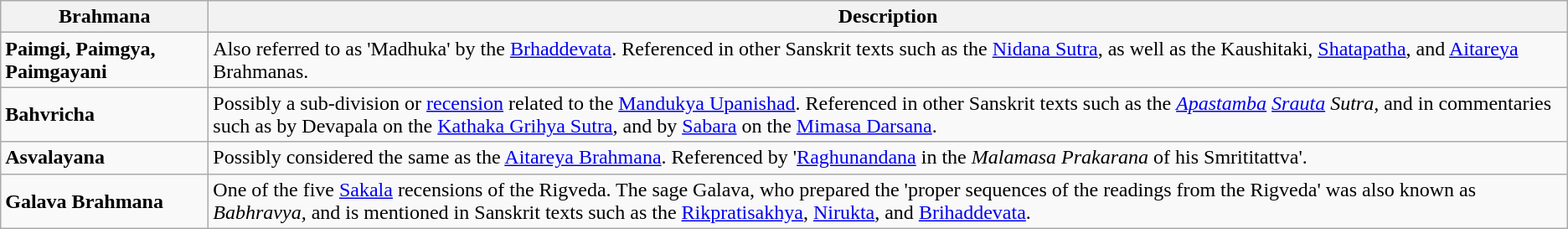<table class="wikitable">
<tr>
<th>Brahmana</th>
<th>Description</th>
</tr>
<tr>
<td><strong>Paimgi, Paimgya, Paimgayani</strong></td>
<td>Also referred to as 'Madhuka' by the <a href='#'>Brhaddevata</a>. Referenced in other Sanskrit texts such as the <a href='#'>Nidana Sutra</a>, as well as the Kaushitaki, <a href='#'>Shatapatha</a>, and <a href='#'>Aitareya</a> Brahmanas.</td>
</tr>
<tr>
<td><strong>Bahvricha</strong></td>
<td>Possibly a sub-division or <a href='#'>recension</a> related to the <a href='#'>Mandukya Upanishad</a>. Referenced in other Sanskrit texts such as the <em><a href='#'>Apastamba</a> <a href='#'>Srauta</a> Sutra,</em> and in commentaries such as by Devapala on the <a href='#'>Kathaka Grihya Sutra</a>, and by <a href='#'>Sabara</a> on the <a href='#'>Mimasa Darsana</a>.</td>
</tr>
<tr>
<td><strong>Asvalayana</strong></td>
<td>Possibly considered the same as the <a href='#'>Aitareya Brahmana</a>. Referenced by '<a href='#'>Raghunandana</a> in the <em>Malamasa Prakarana</em> of his Smrititattva'.</td>
</tr>
<tr>
<td><strong>Galava Brahmana</strong></td>
<td>One of the five <a href='#'>Sakala</a> recensions of the Rigveda. The sage Galava, who prepared the 'proper sequences of the readings from the Rigveda' was also known as <em>Babhravya,</em> and is mentioned in Sanskrit texts such as the <a href='#'>Rikpratisakhya</a>, <a href='#'>Nirukta</a>, and <a href='#'>Brihaddevata</a>.</td>
</tr>
</table>
